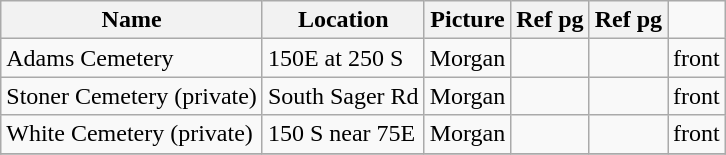<table class="wikitable">
<tr>
<th>Name</th>
<th>Location</th>
<th>Picture</th>
<th>Ref pg</th>
<th>Ref pg</th>
</tr>
<tr>
<td>Adams Cemetery</td>
<td>150E at 250 S</td>
<td>Morgan</td>
<td></td>
<td></td>
<td>front</td>
</tr>
<tr>
<td>Stoner Cemetery (private)</td>
<td>South Sager Rd</td>
<td>Morgan</td>
<td></td>
<td></td>
<td>front</td>
</tr>
<tr>
<td>White Cemetery (private)</td>
<td>150 S near 75E</td>
<td>Morgan</td>
<td></td>
<td></td>
<td>front</td>
</tr>
<tr>
</tr>
</table>
